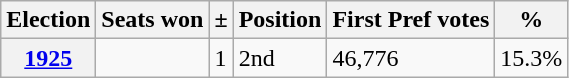<table class="wikitable">
<tr>
<th>Election</th>
<th>Seats won</th>
<th>±</th>
<th>Position</th>
<th>First Pref votes</th>
<th>%</th>
</tr>
<tr>
<th><a href='#'>1925</a></th>
<td></td>
<td> 1</td>
<td> 2nd</td>
<td>46,776</td>
<td>15.3%</td>
</tr>
</table>
